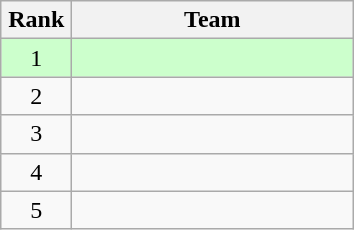<table class="wikitable" style="text-align:center;">
<tr>
<th width=40>Rank</th>
<th width=180>Team</th>
</tr>
<tr bgcolor=#ccffcc>
<td>1</td>
<td style="text-align:left;"></td>
</tr>
<tr>
<td>2</td>
<td style="text-align:left;"></td>
</tr>
<tr>
<td>3</td>
<td style="text-align:left;"></td>
</tr>
<tr>
<td>4</td>
<td style="text-align:left;"></td>
</tr>
<tr>
<td>5</td>
<td style="text-align:left;"></td>
</tr>
</table>
